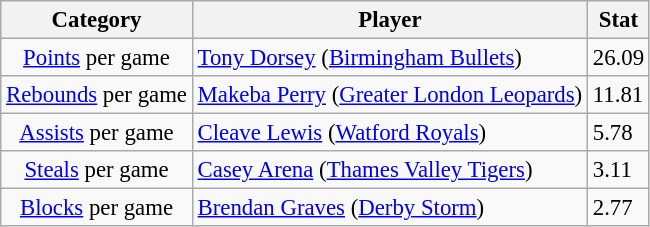<table class="wikitable" style="font-size:95%">
<tr>
<th>Category</th>
<th>Player</th>
<th>Stat</th>
</tr>
<tr --->
<td style="text-align:center"><a href='#'>Points</a> per game</td>
<td> <a href='#'>Tony Dorsey</a> (<a href='#'>Birmingham Bullets</a>)</td>
<td>26.09</td>
</tr>
<tr>
<td style="text-align:center"><a href='#'>Rebounds</a> per game</td>
<td> <a href='#'>Makeba Perry</a> (<a href='#'>Greater London Leopards</a>)</td>
<td>11.81</td>
</tr>
<tr>
<td style="text-align:center"><a href='#'>Assists</a> per game</td>
<td> <a href='#'>Cleave Lewis</a> (<a href='#'>Watford Royals</a>)</td>
<td>5.78</td>
</tr>
<tr>
<td style="text-align:center"><a href='#'>Steals</a> per game</td>
<td> <a href='#'>Casey Arena</a> (<a href='#'>Thames Valley Tigers</a>)</td>
<td>3.11</td>
</tr>
<tr>
<td style="text-align:center"><a href='#'>Blocks</a> per game</td>
<td> <a href='#'>Brendan Graves</a> (<a href='#'>Derby Storm</a>)</td>
<td>2.77</td>
</tr>
</table>
